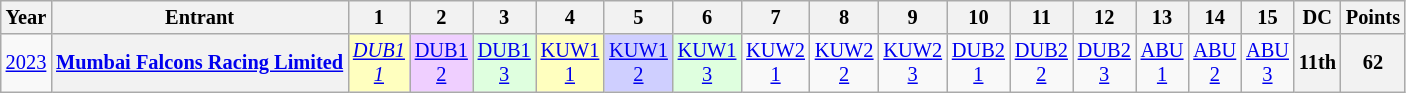<table class="wikitable" style="text-align:center; font-size:85%;">
<tr>
<th>Year</th>
<th>Entrant</th>
<th>1</th>
<th>2</th>
<th>3</th>
<th>4</th>
<th>5</th>
<th>6</th>
<th>7</th>
<th>8</th>
<th>9</th>
<th>10</th>
<th>11</th>
<th>12</th>
<th>13</th>
<th>14</th>
<th>15</th>
<th>DC</th>
<th>Points</th>
</tr>
<tr>
<td><a href='#'>2023</a></td>
<th><a href='#'>Mumbai Falcons Racing Limited</a></th>
<td style="background:#FFFFBF;"><em><a href='#'>DUB1<br>1</a></em><br></td>
<td style="background:#EFCFFF;"><a href='#'>DUB1<br>2</a><br></td>
<td style="background:#DFFFDF;"><a href='#'>DUB1<br>3</a><br></td>
<td style="background:#FFFFBF;"><a href='#'>KUW1<br>1</a><br></td>
<td style="background:#CFCFFF;"><a href='#'>KUW1<br>2</a><br></td>
<td style="background:#DFFFDF;"><a href='#'>KUW1<br>3</a><br></td>
<td><a href='#'>KUW2<br>1</a></td>
<td><a href='#'>KUW2<br>2</a></td>
<td><a href='#'>KUW2<br>3</a></td>
<td><a href='#'>DUB2<br>1</a></td>
<td><a href='#'>DUB2<br>2</a></td>
<td><a href='#'>DUB2<br>3</a></td>
<td><a href='#'>ABU<br>1</a></td>
<td><a href='#'>ABU<br>2</a></td>
<td><a href='#'>ABU<br>3</a></td>
<th>11th</th>
<th>62</th>
</tr>
</table>
